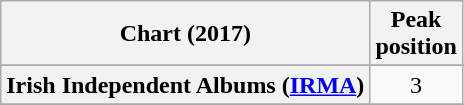<table class="wikitable sortable plainrowheaders" style="text-align:center">
<tr>
<th scope="col">Chart (2017)</th>
<th scope="col">Peak<br>position</th>
</tr>
<tr>
</tr>
<tr>
</tr>
<tr>
</tr>
<tr>
</tr>
<tr>
</tr>
<tr>
</tr>
<tr>
</tr>
<tr>
</tr>
<tr>
<th scope="row">Irish Independent Albums (<a href='#'>IRMA</a>)</th>
<td>3</td>
</tr>
<tr>
</tr>
<tr>
</tr>
<tr>
</tr>
<tr>
</tr>
<tr>
</tr>
<tr>
</tr>
<tr>
</tr>
</table>
